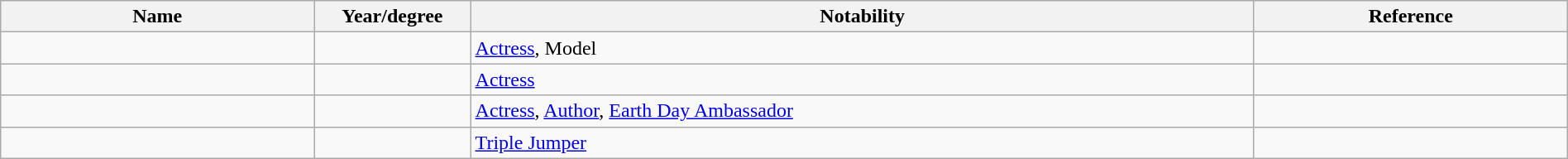<table class="wikitable sortable" style="width:100%">
<tr>
<th style="width:20%;">Name</th>
<th style="width:10%;">Year/degree</th>
<th style="width:50%;" class="unsortable">Notability</th>
<th style="width:*;" class="unsortable">Reference</th>
</tr>
<tr>
<td></td>
<td style="text-align:center;"></td>
<td><a href='#'>Actress</a>, Model</td>
<td style="text-align:center;"></td>
</tr>
<tr>
<td></td>
<td style="text-align:center;"></td>
<td><a href='#'>Actress</a></td>
<td style="text-align:center;"></td>
</tr>
<tr>
<td></td>
<td style="text-align:center;"></td>
<td><a href='#'>Actress</a>, <a href='#'>Author</a>, <a href='#'>Earth Day Ambassador</a></td>
<td style="text-align:center;"></td>
</tr>
<tr>
<td></td>
<td style="text-align:center;"></td>
<td><a href='#'>Triple Jumper</a></td>
<td style="text-align:center;"></td>
</tr>
</table>
